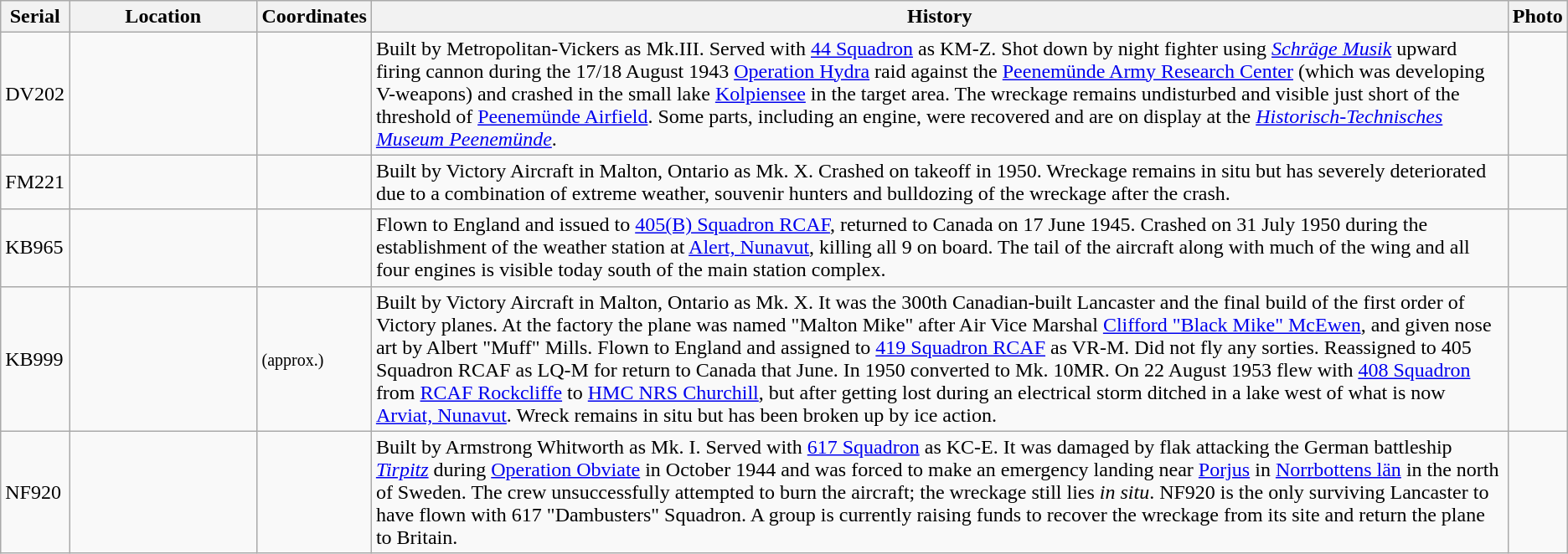<table class="wikitable sortable">
<tr>
<th>Serial</th>
<th width="12%">Location</th>
<th>Coordinates</th>
<th>History</th>
<th>Photo</th>
</tr>
<tr>
<td>DV202</td>
<td></td>
<td><small></small></td>
<td>Built by Metropolitan-Vickers as Mk.III. Served with <a href='#'>44 Squadron</a> as KM-Z. Shot down by night fighter using <em><a href='#'>Schräge Musik</a></em> upward firing cannon during the 17/18 August 1943 <a href='#'>Operation Hydra</a> raid against the <a href='#'>Peenemünde Army Research Center</a> (which was developing V-weapons) and crashed in the small lake <a href='#'>Kolpiensee</a> in the target area. The wreckage remains undisturbed and visible just short of the threshold of <a href='#'>Peenemünde Airfield</a>. Some parts, including an engine, were recovered and are on display at the <a href='#'><em>Historisch-Technisches Museum Peenemünde</em></a>.</td>
<td></td>
</tr>
<tr>
<td>FM221</td>
<td></td>
<td><small></small></td>
<td>Built by Victory Aircraft in Malton, Ontario as Mk. X. Crashed on takeoff in 1950. Wreckage remains in situ but has severely deteriorated due to a combination of extreme weather, souvenir hunters and bulldozing of the wreckage after the crash.</td>
<td></td>
</tr>
<tr>
<td>KB965</td>
<td></td>
<td><small></small></td>
<td>Flown to England and issued to <a href='#'>405(B) Squadron RCAF</a>, returned to Canada on 17 June 1945. Crashed on 31 July 1950 during the establishment of the weather station at <a href='#'>Alert, Nunavut</a>, killing all 9 on board.  The tail of the aircraft along with much of the wing and all four engines is visible today  south of the main station complex.</td>
<td></td>
</tr>
<tr>
<td>KB999</td>
<td></td>
<td><small></small> <small>(approx.)</small></td>
<td>Built by Victory Aircraft in Malton, Ontario as Mk. X. It was the 300th Canadian-built Lancaster and the final build of the first order of Victory planes. At the factory the plane was named  "Malton Mike" after Air Vice Marshal <a href='#'>Clifford "Black Mike" McEwen</a>, and given nose art by Albert "Muff" Mills. Flown to England and assigned to <a href='#'>419 Squadron RCAF</a> as VR-M. Did not fly any sorties. Reassigned to 405 Squadron RCAF as LQ-M for return to Canada that June. In 1950 converted to Mk. 10MR. On 22 August 1953 flew with <a href='#'>408 Squadron</a> from <a href='#'>RCAF Rockcliffe</a> to <a href='#'>HMC NRS Churchill</a>, but after getting lost during an electrical storm ditched in a lake west of what is now <a href='#'>Arviat, Nunavut</a>. Wreck remains in situ but has been broken up by ice action.</td>
<td></td>
</tr>
<tr>
<td>NF920</td>
<td></td>
<td><small></small></td>
<td>Built by Armstrong Whitworth as Mk. I. Served with <a href='#'>617 Squadron</a> as KC-E. It was damaged by flak attacking the German battleship <a href='#'><em>Tirpitz</em></a> during <a href='#'>Operation Obviate</a> in October 1944 and was forced to make an emergency landing near <a href='#'>Porjus</a> in <a href='#'>Norrbottens län</a> in the north of Sweden. The crew unsuccessfully attempted to burn the aircraft; the wreckage still lies <em>in situ</em>. NF920 is the only surviving Lancaster to have flown with 617 "Dambusters" Squadron. A group is currently raising funds to recover the wreckage from its site and return the plane to Britain.</td>
<td></td>
</tr>
</table>
